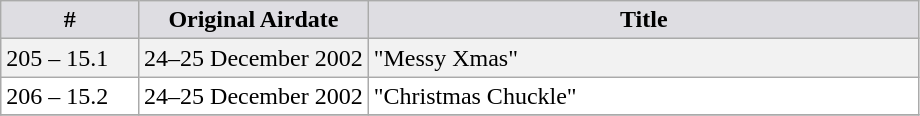<table class="wikitable">
<tr>
<th style="background:#dedde2; width:15%;">#</th>
<th style="background:#dedde2; width:25%;">Original Airdate</th>
<th style="background:#dedde2;">Title</th>
</tr>
<tr style="background:#f2f2f2;"|>
<td>205 – 15.1</td>
<td>24–25 December 2002</td>
<td>"Messy Xmas"</td>
</tr>
<tr style="background:#fff;"|>
<td>206 – 15.2</td>
<td>24–25 December 2002</td>
<td>"Christmas Chuckle"</td>
</tr>
<tr style="background:#f2f2f2;"|>
</tr>
</table>
